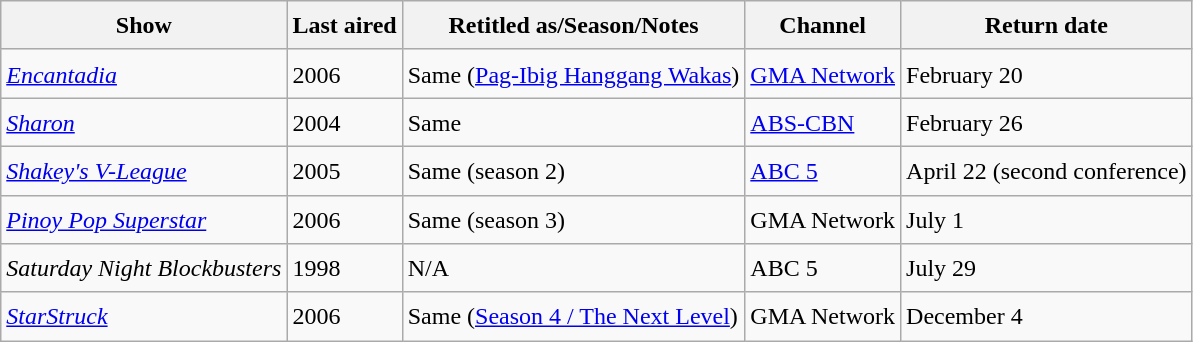<table class="wikitable" style="text-align:left; line-height:25px; width:auto;">
<tr>
<th>Show</th>
<th>Last aired</th>
<th>Retitled as/Season/Notes</th>
<th>Channel</th>
<th>Return date</th>
</tr>
<tr>
<td><em><a href='#'>Encantadia</a></em></td>
<td>2006</td>
<td>Same (<a href='#'>Pag-Ibig Hanggang Wakas</a>)</td>
<td><a href='#'>GMA Network</a></td>
<td>February 20</td>
</tr>
<tr>
<td><em><a href='#'>Sharon</a></em></td>
<td>2004</td>
<td>Same</td>
<td><a href='#'>ABS-CBN</a></td>
<td>February 26</td>
</tr>
<tr>
<td><em><a href='#'>Shakey's V-League</a></em></td>
<td>2005</td>
<td>Same (season 2)</td>
<td><a href='#'>ABC 5</a></td>
<td>April 22 (second conference)</td>
</tr>
<tr>
<td><em><a href='#'>Pinoy Pop Superstar</a></em></td>
<td>2006</td>
<td>Same (season 3)</td>
<td>GMA Network</td>
<td>July 1</td>
</tr>
<tr>
<td><em>Saturday Night Blockbusters</em></td>
<td>1998</td>
<td>N/A</td>
<td>ABC 5</td>
<td>July 29</td>
</tr>
<tr>
<td><em><a href='#'>StarStruck</a></em></td>
<td>2006</td>
<td>Same (<a href='#'>Season 4 / The Next Level</a>)</td>
<td>GMA Network</td>
<td>December 4</td>
</tr>
</table>
